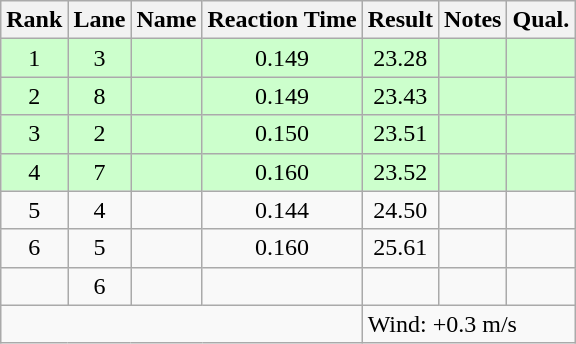<table class="wikitable sortable" style="text-align:center">
<tr>
<th>Rank</th>
<th>Lane</th>
<th>Name</th>
<th>Reaction Time</th>
<th>Result</th>
<th>Notes</th>
<th>Qual.</th>
</tr>
<tr bgcolor=ccffcc>
<td>1</td>
<td>3</td>
<td align="left"></td>
<td>0.149</td>
<td>23.28</td>
<td></td>
<td></td>
</tr>
<tr bgcolor=ccffcc>
<td>2</td>
<td>8</td>
<td align="left"></td>
<td>0.149</td>
<td>23.43</td>
<td></td>
<td></td>
</tr>
<tr bgcolor=ccffcc>
<td>3</td>
<td>2</td>
<td align="left"></td>
<td>0.150</td>
<td>23.51</td>
<td></td>
<td></td>
</tr>
<tr bgcolor=ccffcc>
<td>4</td>
<td>7</td>
<td align="left"></td>
<td>0.160</td>
<td>23.52</td>
<td></td>
<td></td>
</tr>
<tr>
<td>5</td>
<td>4</td>
<td align="left"></td>
<td>0.144</td>
<td>24.50</td>
<td></td>
<td></td>
</tr>
<tr>
<td>6</td>
<td>5</td>
<td align="left"></td>
<td>0.160</td>
<td>25.61</td>
<td></td>
<td></td>
</tr>
<tr>
<td></td>
<td>6</td>
<td align="left"></td>
<td></td>
<td></td>
<td></td>
<td></td>
</tr>
<tr class="sortbottom">
<td colspan=4></td>
<td colspan="3" style="text-align:left;">Wind: +0.3 m/s</td>
</tr>
</table>
